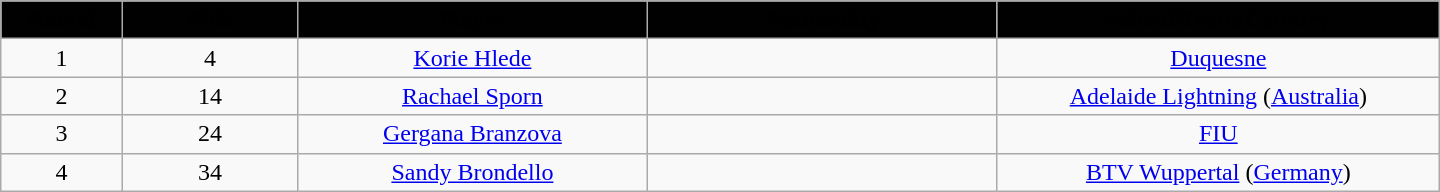<table class="wikitable" style="text-align:center; width:60em">
<tr>
<th style="background: #010101" width="2%"><span>Round</span></th>
<th style="background: #010101" width="5%"><span>Pick</span></th>
<th style="background: #010101" width="10%"><span>Player</span></th>
<th style="background: #010101" width="10%"><span>Nationality</span></th>
<th style="background: #010101" width="10%"><span>School/Team/Country</span></th>
</tr>
<tr>
<td>1</td>
<td>4</td>
<td><a href='#'>Korie Hlede</a></td>
<td></td>
<td><a href='#'>Duquesne</a></td>
</tr>
<tr>
<td>2</td>
<td>14</td>
<td><a href='#'>Rachael Sporn</a></td>
<td></td>
<td><a href='#'>Adelaide Lightning</a> (<a href='#'>Australia</a>)</td>
</tr>
<tr>
<td>3</td>
<td>24</td>
<td><a href='#'>Gergana Branzova</a></td>
<td></td>
<td><a href='#'>FIU</a></td>
</tr>
<tr>
<td>4</td>
<td>34</td>
<td><a href='#'>Sandy Brondello</a></td>
<td></td>
<td><a href='#'>BTV Wuppertal</a> (<a href='#'>Germany</a>)</td>
</tr>
</table>
